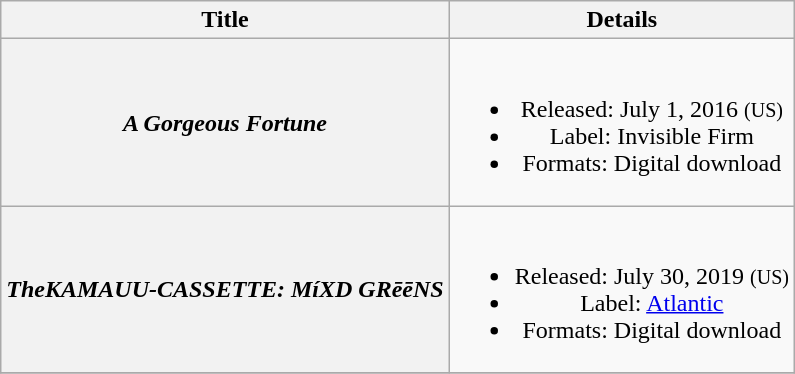<table class="wikitable plainrowheaders" style="text-align:center">
<tr>
<th scope="col">Title</th>
<th scope="col">Details</th>
</tr>
<tr>
<th scope="row"><em>A Gorgeous Fortune</em></th>
<td><br><ul><li>Released: July 1, 2016 <small>(US)</small></li><li>Label: Invisible Firm</li><li>Formats: Digital download</li></ul></td>
</tr>
<tr>
<th scope="row"><em>TheKAMAUU-CASSETTE: MíXD GRēēNS</em></th>
<td><br><ul><li>Released: July 30, 2019 <small>(US)</small></li><li>Label: <a href='#'>Atlantic</a></li><li>Formats: Digital download</li></ul></td>
</tr>
<tr>
</tr>
</table>
